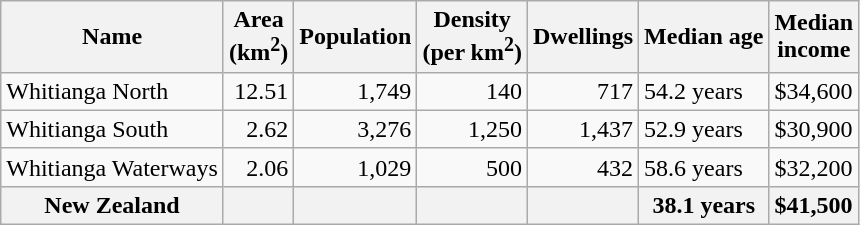<table class="wikitable">
<tr>
<th>Name</th>
<th>Area<br>(km<sup>2</sup>)</th>
<th>Population</th>
<th>Density<br>(per km<sup>2</sup>)</th>
<th>Dwellings</th>
<th>Median age</th>
<th>Median<br>income</th>
</tr>
<tr>
<td>Whitianga North</td>
<td style="text-align:right;">12.51</td>
<td style="text-align:right;">1,749</td>
<td style="text-align:right;">140</td>
<td style="text-align:right;">717</td>
<td>54.2 years</td>
<td>$34,600</td>
</tr>
<tr>
<td>Whitianga South</td>
<td style="text-align:right;">2.62</td>
<td style="text-align:right;">3,276</td>
<td style="text-align:right;">1,250</td>
<td style="text-align:right;">1,437</td>
<td>52.9 years</td>
<td>$30,900</td>
</tr>
<tr>
<td>Whitianga Waterways</td>
<td style="text-align:right;">2.06</td>
<td style="text-align:right;">1,029</td>
<td style="text-align:right;">500</td>
<td style="text-align:right;">432</td>
<td>58.6 years</td>
<td>$32,200</td>
</tr>
<tr>
<th>New Zealand</th>
<th></th>
<th></th>
<th></th>
<th></th>
<th>38.1 years</th>
<th style="text-align:left;">$41,500</th>
</tr>
</table>
